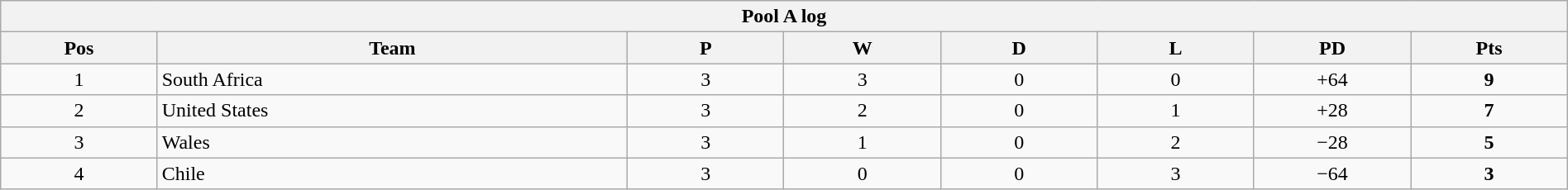<table class="wikitable" style="text-align:center; font-size:100%; width:100%;">
<tr>
<th colspan="100%" cellpadding="0" cellspacing="0"><strong>Pool A log</strong></th>
</tr>
<tr>
<th style="width:10%;">Pos</th>
<th style="width:30%;">Team</th>
<th style="width:10%;">P</th>
<th style="width:10%;">W</th>
<th style="width:10%;">D</th>
<th style="width:10%;">L</th>
<th style="width:10%;">PD</th>
<th style="width:10%;">Pts</th>
</tr>
<tr>
<td>1</td>
<td style="text-align:left;">South Africa</td>
<td>3</td>
<td>3</td>
<td>0</td>
<td>0</td>
<td>+64</td>
<td><strong>9</strong></td>
</tr>
<tr>
<td>2</td>
<td style="text-align:left;">United States</td>
<td>3</td>
<td>2</td>
<td>0</td>
<td>1</td>
<td>+28</td>
<td><strong>7</strong></td>
</tr>
<tr>
<td>3</td>
<td style="text-align:left;">Wales</td>
<td>3</td>
<td>1</td>
<td>0</td>
<td>2</td>
<td>−28</td>
<td><strong>5</strong></td>
</tr>
<tr>
<td>4</td>
<td style="text-align:left;">Chile</td>
<td>3</td>
<td>0</td>
<td>0</td>
<td>3</td>
<td>−64</td>
<td><strong>3</strong></td>
</tr>
</table>
